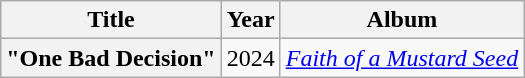<table class="wikitable plainrowheaders" style="text-align:center;">
<tr>
<th scope="col">Title</th>
<th scope="col">Year</th>
<th scope="col">Album</th>
</tr>
<tr>
<th scope="row">"One Bad Decision"<br></th>
<td>2024</td>
<td><em><a href='#'>Faith of a Mustard Seed</a></em></td>
</tr>
</table>
